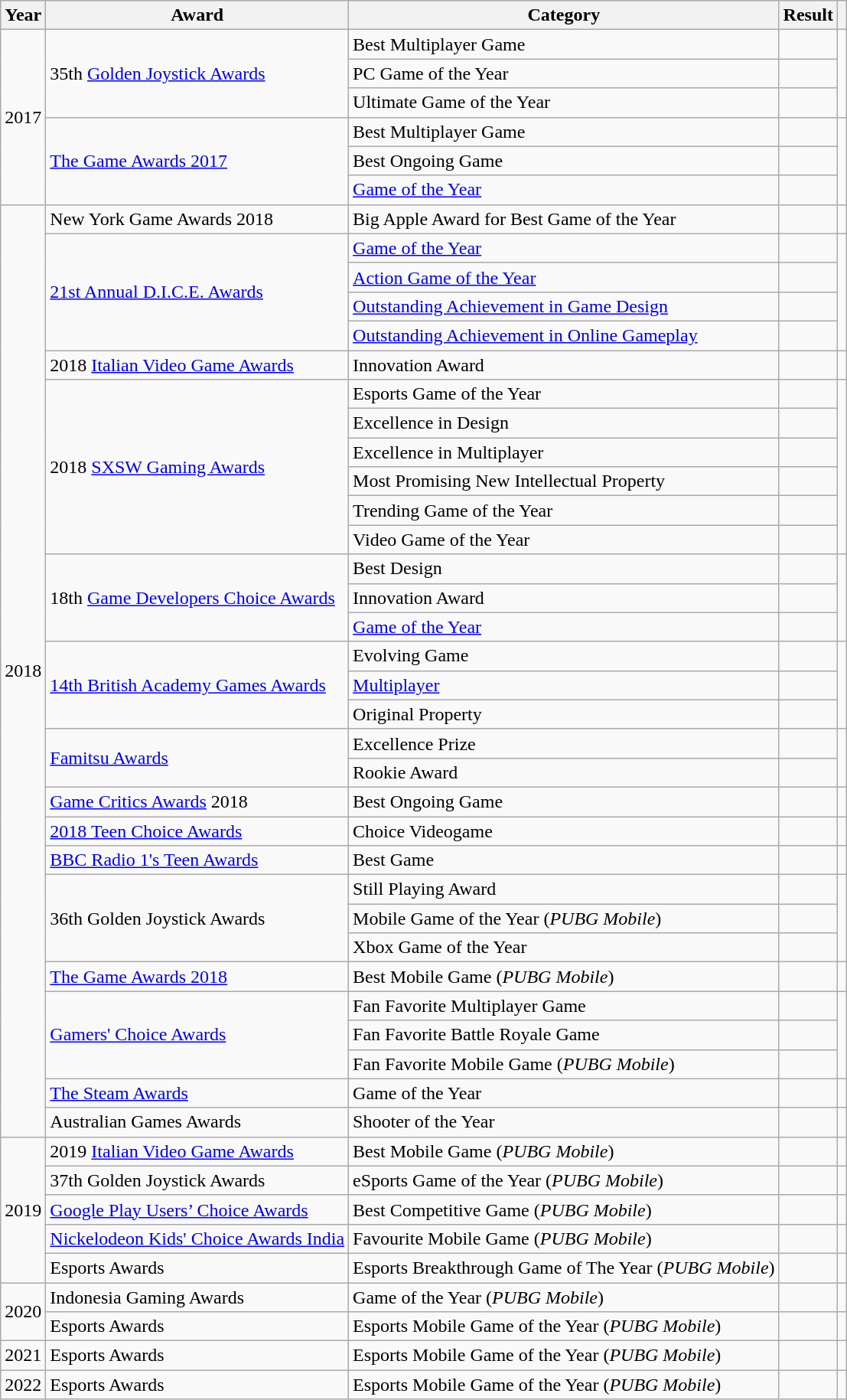<table class="wikitable sortable">
<tr>
<th>Year</th>
<th>Award</th>
<th>Category</th>
<th>Result</th>
<th></th>
</tr>
<tr>
<td rowspan="6" style="text-align:center">2017</td>
<td rowspan="3">35th <a href='#'>Golden Joystick Awards</a></td>
<td>Best Multiplayer Game</td>
<td></td>
<td rowspan="3" style="text-align:center"></td>
</tr>
<tr>
<td>PC Game of the Year</td>
<td></td>
</tr>
<tr>
<td>Ultimate Game of the Year</td>
<td></td>
</tr>
<tr>
<td rowspan="3"><a href='#'>The Game Awards 2017</a></td>
<td>Best Multiplayer Game</td>
<td></td>
<td rowspan="3" style="text-align:center"></td>
</tr>
<tr>
<td>Best Ongoing Game</td>
<td></td>
</tr>
<tr>
<td><a href='#'>Game of the Year</a></td>
<td></td>
</tr>
<tr>
<td rowspan="32" style="text-align:center">2018</td>
<td rowspan="1">New York Game Awards 2018</td>
<td>Big Apple Award for Best Game of the Year</td>
<td></td>
<td style="text-align:center"></td>
</tr>
<tr>
<td rowspan="4"><a href='#'>21st Annual D.I.C.E. Awards</a></td>
<td><a href='#'>Game of the Year</a></td>
<td></td>
<td rowspan="4" style="text-align:center"></td>
</tr>
<tr>
<td><a href='#'>Action Game of the Year</a></td>
<td></td>
</tr>
<tr>
<td><a href='#'>Outstanding Achievement in Game Design</a></td>
<td></td>
</tr>
<tr>
<td><a href='#'>Outstanding Achievement in Online Gameplay</a></td>
<td></td>
</tr>
<tr>
<td rowspan="1">2018 <a href='#'>Italian Video Game Awards</a></td>
<td>Innovation Award</td>
<td></td>
<td style="text-align:center"></td>
</tr>
<tr>
<td rowspan="6">2018 <a href='#'>SXSW Gaming Awards</a></td>
<td>Esports Game of the Year</td>
<td></td>
<td rowspan="6" style="text-align:center"></td>
</tr>
<tr>
<td>Excellence in Design</td>
<td></td>
</tr>
<tr>
<td>Excellence in Multiplayer</td>
<td></td>
</tr>
<tr>
<td>Most Promising New Intellectual Property</td>
<td></td>
</tr>
<tr>
<td>Trending Game of the Year</td>
<td></td>
</tr>
<tr>
<td>Video Game of the Year</td>
<td></td>
</tr>
<tr>
<td rowspan="3">18th <a href='#'>Game Developers Choice Awards</a></td>
<td>Best Design</td>
<td></td>
<td rowspan="3" style="text-align:center"></td>
</tr>
<tr>
<td>Innovation Award</td>
<td></td>
</tr>
<tr>
<td><a href='#'>Game of the Year</a></td>
<td></td>
</tr>
<tr>
<td rowspan="3"><a href='#'>14th British Academy Games Awards</a></td>
<td>Evolving Game</td>
<td></td>
<td rowspan="3" style="text-align:center"></td>
</tr>
<tr>
<td><a href='#'>Multiplayer</a></td>
<td></td>
</tr>
<tr>
<td>Original Property</td>
<td></td>
</tr>
<tr>
<td rowspan="2"><a href='#'>Famitsu Awards</a></td>
<td>Excellence Prize</td>
<td></td>
<td rowspan="2" style="text-align:center"></td>
</tr>
<tr>
<td>Rookie Award</td>
<td></td>
</tr>
<tr>
<td rowspan="1"><a href='#'>Game Critics Awards</a> 2018</td>
<td>Best Ongoing Game</td>
<td></td>
<td style="text-align:center"></td>
</tr>
<tr>
<td rowspan="1"><a href='#'>2018 Teen Choice Awards</a></td>
<td>Choice Videogame</td>
<td></td>
<td style="text-align:center"></td>
</tr>
<tr>
<td rowspan="1"><a href='#'>BBC Radio 1's Teen Awards</a></td>
<td>Best Game</td>
<td></td>
<td rowspan="1" style="text-align:center"></td>
</tr>
<tr>
<td rowspan="3">36th Golden Joystick Awards</td>
<td>Still Playing Award</td>
<td></td>
<td rowspan="3" style="text-align:center"></td>
</tr>
<tr>
<td>Mobile Game of the Year (<em>PUBG Mobile</em>)</td>
<td></td>
</tr>
<tr>
<td>Xbox Game of the Year</td>
<td></td>
</tr>
<tr>
<td rowspan="1"><a href='#'>The Game Awards 2018</a></td>
<td>Best Mobile Game (<em>PUBG Mobile</em>)</td>
<td></td>
<td rowspan="1" style="text-align:center"></td>
</tr>
<tr>
<td rowspan="3"><a href='#'>Gamers' Choice Awards</a></td>
<td>Fan Favorite Multiplayer Game</td>
<td></td>
<td rowspan="3" style="text-align:center"></td>
</tr>
<tr>
<td>Fan Favorite Battle Royale Game</td>
<td></td>
</tr>
<tr>
<td>Fan Favorite Mobile Game (<em>PUBG Mobile</em>)</td>
<td></td>
</tr>
<tr>
<td rowspan="1"><a href='#'>The Steam Awards</a></td>
<td>Game of the Year</td>
<td></td>
<td rowspan="1" style="text-align:center"></td>
</tr>
<tr>
<td rowspan="1">Australian Games Awards</td>
<td>Shooter of the Year</td>
<td></td>
<td rowspan="1" style="text-align:center"></td>
</tr>
<tr>
<td rowspan="5" style="text-align:center">2019</td>
<td rowspan="1">2019 <a href='#'>Italian Video Game Awards</a></td>
<td>Best Mobile Game (<em>PUBG Mobile</em>)</td>
<td></td>
<td rowspan="1" style="text-align:center"></td>
</tr>
<tr>
<td rowspan="1">37th Golden Joystick Awards</td>
<td>eSports Game of the Year (<em>PUBG Mobile</em>)</td>
<td></td>
<td rowspan="1" style="text-align:center"></td>
</tr>
<tr>
<td><a href='#'>Google Play Users’ Choice Awards</a></td>
<td>Best Competitive Game (<em>PUBG Mobile</em>)</td>
<td></td>
<td rowspan="1" style="text-align:center"></td>
</tr>
<tr>
<td><a href='#'>Nickelodeon Kids' Choice Awards India</a></td>
<td>Favourite Mobile Game (<em>PUBG Mobile</em>)</td>
<td></td>
<td rowspan="1" style="text-align:center"></td>
</tr>
<tr>
<td>Esports Awards</td>
<td>Esports Breakthrough Game of The Year (<em>PUBG Mobile</em>)</td>
<td></td>
<td rowspan="1" style="text-align:center"></td>
</tr>
<tr>
<td rowspan="2">2020</td>
<td>Indonesia Gaming Awards</td>
<td>Game of the Year (<em>PUBG Mobile</em>)</td>
<td></td>
<td rowspan="1" style="text-align:center"></td>
</tr>
<tr>
<td>Esports Awards</td>
<td>Esports Mobile Game of the Year (<em>PUBG Mobile</em>)</td>
<td></td>
<td rowspan="1" style="text-align:center"></td>
</tr>
<tr>
<td>2021</td>
<td>Esports Awards</td>
<td>Esports Mobile Game of the Year (<em>PUBG Mobile</em>)</td>
<td></td>
<td rowspan="1" style="text-align:center"></td>
</tr>
<tr>
<td>2022</td>
<td>Esports Awards</td>
<td>Esports Mobile Game of the Year (<em>PUBG Mobile</em>)</td>
<td></td>
<td rowspan="1" style="text-align:center"></td>
</tr>
</table>
